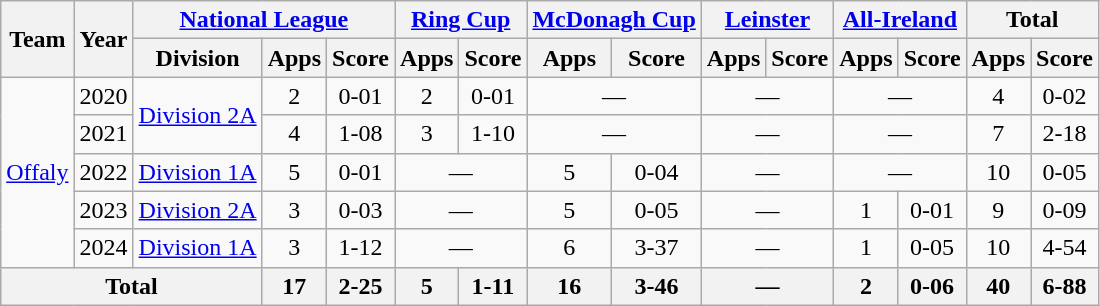<table class="wikitable" style="text-align:center">
<tr>
<th rowspan="2">Team</th>
<th rowspan="2">Year</th>
<th colspan="3"><a href='#'>National League</a></th>
<th colspan="2"><a href='#'>Ring Cup</a></th>
<th colspan="2"><a href='#'>McDonagh Cup</a></th>
<th colspan="2"><a href='#'>Leinster</a></th>
<th colspan="2"><a href='#'>All-Ireland</a></th>
<th colspan="2">Total</th>
</tr>
<tr>
<th>Division</th>
<th>Apps</th>
<th>Score</th>
<th>Apps</th>
<th>Score</th>
<th>Apps</th>
<th>Score</th>
<th>Apps</th>
<th>Score</th>
<th>Apps</th>
<th>Score</th>
<th>Apps</th>
<th>Score</th>
</tr>
<tr>
<td rowspan="5"><a href='#'>Offaly</a></td>
<td>2020</td>
<td rowspan="2"><a href='#'>Division 2A</a></td>
<td>2</td>
<td>0-01</td>
<td>2</td>
<td>0-01</td>
<td colspan=2>—</td>
<td colspan=2>—</td>
<td colspan=2>—</td>
<td>4</td>
<td>0-02</td>
</tr>
<tr>
<td>2021</td>
<td>4</td>
<td>1-08</td>
<td>3</td>
<td>1-10</td>
<td colspan=2>—</td>
<td colspan=2>—</td>
<td colspan=2>—</td>
<td>7</td>
<td>2-18</td>
</tr>
<tr>
<td>2022</td>
<td rowspan="1"><a href='#'>Division 1A</a></td>
<td>5</td>
<td>0-01</td>
<td colspan=2>—</td>
<td>5</td>
<td>0-04</td>
<td colspan=2>—</td>
<td colspan=2>—</td>
<td>10</td>
<td>0-05</td>
</tr>
<tr>
<td>2023</td>
<td rowspan="1"><a href='#'>Division 2A</a></td>
<td>3</td>
<td>0-03</td>
<td colspan=2>—</td>
<td>5</td>
<td>0-05</td>
<td colspan=2>—</td>
<td>1</td>
<td>0-01</td>
<td>9</td>
<td>0-09</td>
</tr>
<tr>
<td>2024</td>
<td rowspan="1"><a href='#'>Division 1A</a></td>
<td>3</td>
<td>1-12</td>
<td colspan=2>—</td>
<td>6</td>
<td>3-37</td>
<td colspan=2>—</td>
<td>1</td>
<td>0-05</td>
<td>10</td>
<td>4-54</td>
</tr>
<tr>
<th colspan="3">Total</th>
<th>17</th>
<th>2-25</th>
<th>5</th>
<th>1-11</th>
<th>16</th>
<th>3-46</th>
<th colspan=2>—</th>
<th>2</th>
<th>0-06</th>
<th>40</th>
<th>6-88</th>
</tr>
</table>
